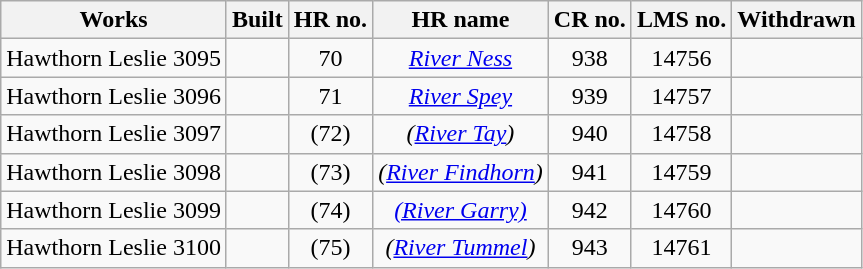<table class="wikitable sortable" style=text-align:center>
<tr>
<th>Works</th>
<th>Built</th>
<th>HR no.</th>
<th>HR name</th>
<th>CR no.</th>
<th>LMS no.</th>
<th>Withdrawn</th>
</tr>
<tr>
<td>Hawthorn Leslie 3095</td>
<td></td>
<td>70</td>
<td><em><a href='#'>River Ness</a></em></td>
<td>938</td>
<td>14756</td>
<td></td>
</tr>
<tr>
<td>Hawthorn Leslie 3096</td>
<td></td>
<td>71</td>
<td><em><a href='#'>River Spey</a></em></td>
<td>939</td>
<td>14757</td>
<td></td>
</tr>
<tr>
<td>Hawthorn Leslie 3097</td>
<td></td>
<td>(72)</td>
<td><em>(<a href='#'>River Tay</a>)</em></td>
<td>940</td>
<td>14758</td>
<td></td>
</tr>
<tr>
<td>Hawthorn Leslie 3098</td>
<td></td>
<td>(73)</td>
<td><em>(<a href='#'>River Findhorn</a>)</em></td>
<td>941</td>
<td>14759</td>
<td></td>
</tr>
<tr>
<td>Hawthorn Leslie 3099</td>
<td></td>
<td>(74)</td>
<td><a href='#'><em>(River Garry)</em></a></td>
<td>942</td>
<td>14760</td>
<td></td>
</tr>
<tr>
<td>Hawthorn Leslie 3100</td>
<td></td>
<td>(75)</td>
<td><em>(<a href='#'>River Tummel</a>)</em></td>
<td>943</td>
<td>14761</td>
<td></td>
</tr>
</table>
